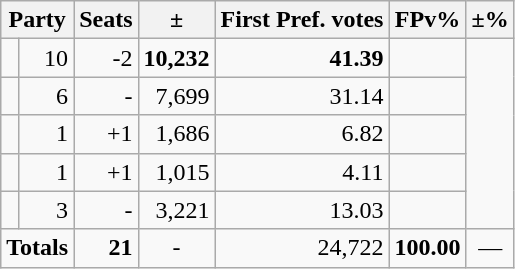<table class=wikitable>
<tr>
<th colspan=2 align=center>Party</th>
<th valign=top>Seats</th>
<th valign=top>±</th>
<th valign=top>First Pref. votes</th>
<th valign=top>FPv%</th>
<th valign=top>±%</th>
</tr>
<tr>
<td></td>
<td align=right>10</td>
<td align=right>-2</td>
<td align=right><strong>10,232</strong></td>
<td align=right><strong>41.39</strong></td>
<td align=right></td>
</tr>
<tr>
<td></td>
<td align=right>6</td>
<td align=right>-</td>
<td align=right>7,699</td>
<td align=right>31.14</td>
<td align=right></td>
</tr>
<tr>
<td></td>
<td align=right>1</td>
<td align=right>+1</td>
<td align=right>1,686</td>
<td align=right>6.82</td>
<td align=right></td>
</tr>
<tr>
<td></td>
<td align=right>1</td>
<td align=right>+1</td>
<td align=right>1,015</td>
<td align=right>4.11</td>
<td align=right></td>
</tr>
<tr>
<td></td>
<td align=right>3</td>
<td align=right>-</td>
<td align=right>3,221</td>
<td align=right>13.03</td>
<td align=right></td>
</tr>
<tr>
<td colspan=2 align=center><strong>Totals</strong></td>
<td align=right><strong>21</strong></td>
<td align=center>-</td>
<td align=right>24,722</td>
<td align=center><strong>100.00</strong></td>
<td align=center>—</td>
</tr>
</table>
